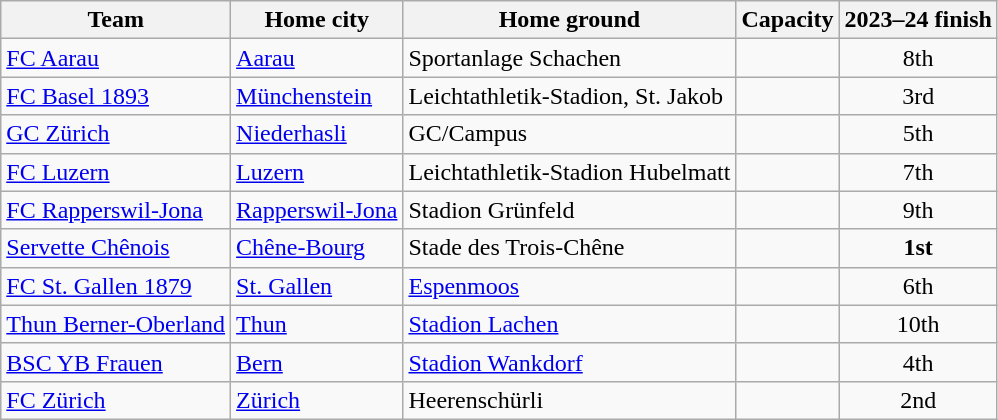<table class="wikitable sortable">
<tr>
<th>Team</th>
<th>Home city</th>
<th>Home ground</th>
<th>Capacity</th>
<th data-sort-type="number">2023–24 finish</th>
</tr>
<tr>
<td><a href='#'>FC Aarau</a></td>
<td><a href='#'>Aarau</a></td>
<td>Sportanlage Schachen</td>
<td></td>
<td align=center>8th</td>
</tr>
<tr>
<td><a href='#'>FC Basel 1893</a></td>
<td><a href='#'>Münchenstein</a></td>
<td>Leichtathletik-Stadion, St. Jakob</td>
<td></td>
<td align=center>3rd</td>
</tr>
<tr>
<td><a href='#'>GC Zürich</a></td>
<td><a href='#'>Niederhasli</a></td>
<td>GC/Campus</td>
<td></td>
<td align=center>5th</td>
</tr>
<tr>
<td><a href='#'>FC Luzern</a></td>
<td><a href='#'>Luzern</a></td>
<td>Leichtathletik-Stadion Hubelmatt</td>
<td></td>
<td align=center>7th</td>
</tr>
<tr>
<td><a href='#'>FC Rapperswil-Jona</a></td>
<td><a href='#'>Rapperswil-Jona</a></td>
<td>Stadion Grünfeld</td>
<td></td>
<td align=center>9th</td>
</tr>
<tr>
<td><a href='#'>Servette Chênois</a></td>
<td><a href='#'>Chêne-Bourg</a></td>
<td>Stade des Trois-Chêne</td>
<td></td>
<td align=center><strong>1st</strong></td>
</tr>
<tr>
<td><a href='#'>FC St. Gallen 1879</a></td>
<td><a href='#'>St. Gallen</a></td>
<td><a href='#'>Espenmoos</a></td>
<td></td>
<td align=center>6th</td>
</tr>
<tr>
<td><a href='#'>Thun Berner-Oberland</a></td>
<td><a href='#'>Thun</a></td>
<td><a href='#'>Stadion Lachen</a></td>
<td></td>
<td align=center>10th</td>
</tr>
<tr>
<td><a href='#'>BSC YB Frauen</a></td>
<td><a href='#'>Bern</a></td>
<td><a href='#'>Stadion Wankdorf</a></td>
<td></td>
<td align=center>4th</td>
</tr>
<tr>
<td><a href='#'>FC Zürich</a></td>
<td><a href='#'>Zürich</a></td>
<td>Heerenschürli</td>
<td></td>
<td align=center>2nd</td>
</tr>
</table>
